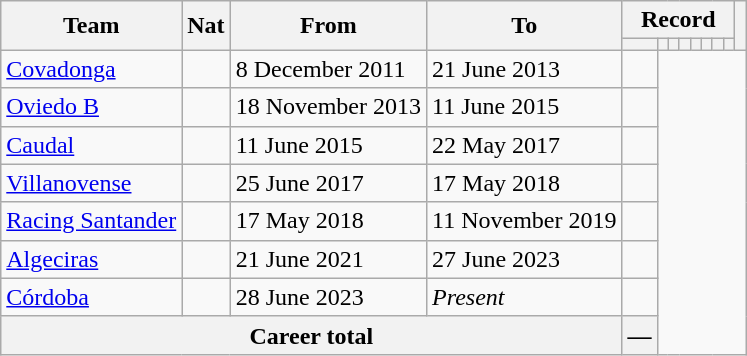<table class="wikitable" style="text-align: center">
<tr>
<th rowspan="2">Team</th>
<th rowspan="2">Nat</th>
<th rowspan="2">From</th>
<th rowspan="2">To</th>
<th colspan="8">Record</th>
<th rowspan=2></th>
</tr>
<tr>
<th></th>
<th></th>
<th></th>
<th></th>
<th></th>
<th></th>
<th></th>
<th></th>
</tr>
<tr>
<td align="left"><a href='#'>Covadonga</a></td>
<td></td>
<td align=left>8 December 2011</td>
<td align=left>21 June 2013<br></td>
<td></td>
</tr>
<tr>
<td align="left"><a href='#'>Oviedo B</a></td>
<td></td>
<td align=left>18 November 2013</td>
<td align=left>11 June 2015<br></td>
<td></td>
</tr>
<tr>
<td align="left"><a href='#'>Caudal</a></td>
<td></td>
<td align=left>11 June 2015</td>
<td align=left>22 May 2017<br></td>
<td></td>
</tr>
<tr>
<td align="left"><a href='#'>Villanovense</a></td>
<td></td>
<td align=left>25 June 2017</td>
<td align=left>17 May 2018<br></td>
<td></td>
</tr>
<tr>
<td align="left"><a href='#'>Racing Santander</a></td>
<td></td>
<td align=left>17 May 2018</td>
<td align=left>11 November 2019<br></td>
<td></td>
</tr>
<tr>
<td align="left"><a href='#'>Algeciras</a></td>
<td></td>
<td align=left>21 June 2021</td>
<td align=left>27 June 2023<br></td>
<td></td>
</tr>
<tr>
<td align="left"><a href='#'>Córdoba</a></td>
<td></td>
<td align=left>28 June 2023</td>
<td align=left><em>Present</em><br></td>
<td></td>
</tr>
<tr>
<th colspan=4>Career total<br></th>
<th>—</th>
</tr>
</table>
